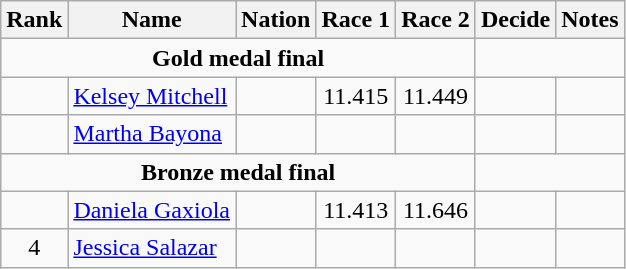<table class="wikitable sortable" style="text-align:center">
<tr>
<th>Rank</th>
<th>Name</th>
<th>Nation</th>
<th>Race 1</th>
<th>Race 2</th>
<th>Decide</th>
<th>Notes</th>
</tr>
<tr>
<td colspan=5><strong>Gold medal final</strong></td>
</tr>
<tr>
<td></td>
<td align=left><a href='#'>Kelsey Mitchell</a></td>
<td align=left></td>
<td>11.415</td>
<td>11.449</td>
<td></td>
<td></td>
</tr>
<tr>
<td></td>
<td align=left><a href='#'>Martha Bayona</a></td>
<td align=left></td>
<td></td>
<td></td>
<td></td>
<td></td>
</tr>
<tr>
<td colspan=5><strong>Bronze medal final</strong></td>
</tr>
<tr>
<td></td>
<td align=left><a href='#'>Daniela Gaxiola</a></td>
<td align=left></td>
<td>11.413</td>
<td>11.646</td>
<td></td>
<td></td>
</tr>
<tr>
<td>4</td>
<td align=left><a href='#'>Jessica Salazar</a></td>
<td align=left></td>
<td></td>
<td></td>
<td></td>
<td></td>
</tr>
</table>
